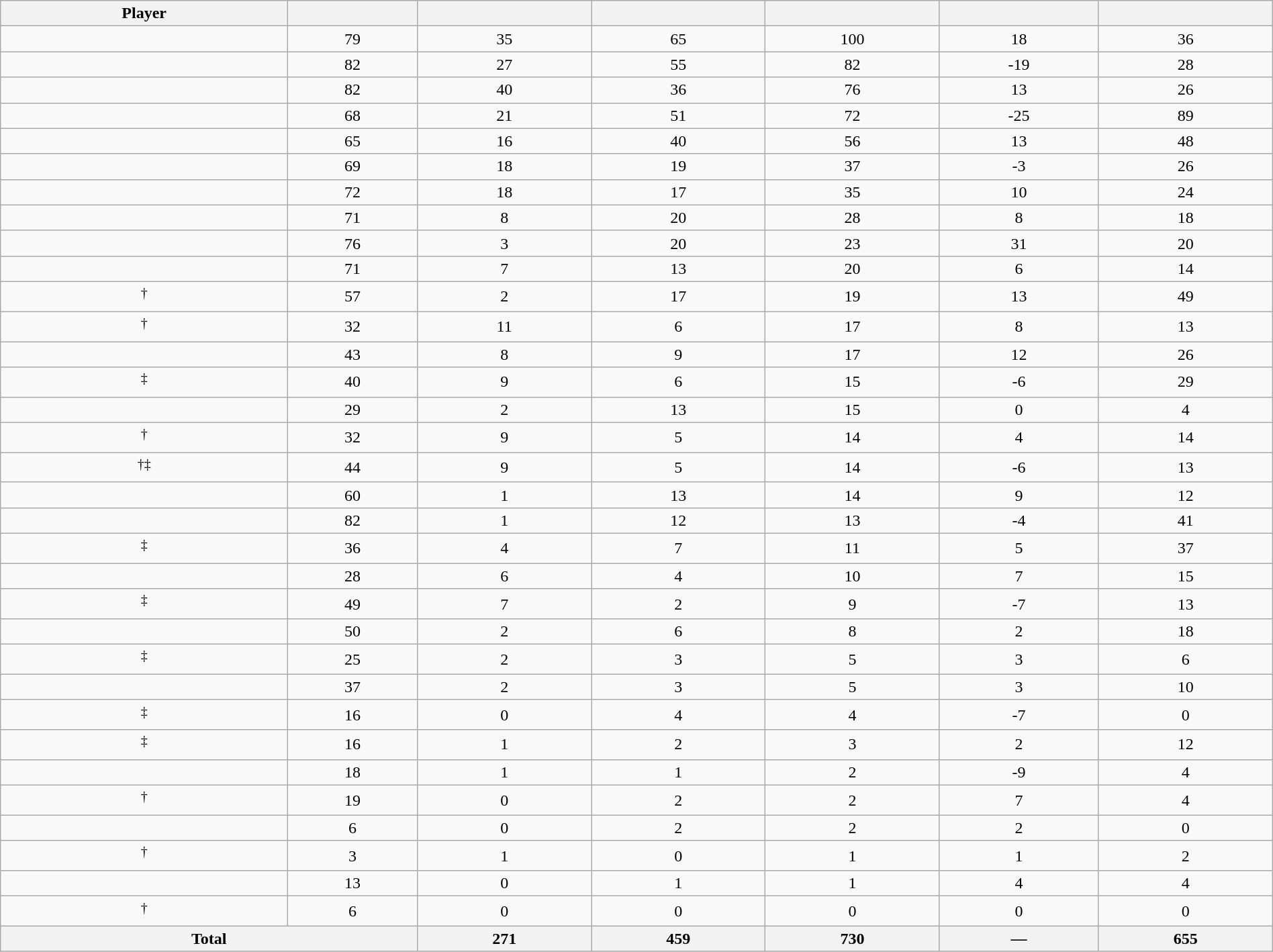<table class="wikitable sortable" style="width:100%; text-align:center;">
<tr align=center>
<th>Player</th>
<th></th>
<th></th>
<th></th>
<th></th>
<th data-sort-type="number"></th>
<th></th>
</tr>
<tr>
<td></td>
<td>79</td>
<td>35</td>
<td>65</td>
<td>100</td>
<td>18</td>
<td>36</td>
</tr>
<tr>
<td></td>
<td>82</td>
<td>27</td>
<td>55</td>
<td>82</td>
<td>-19</td>
<td>28</td>
</tr>
<tr>
<td></td>
<td>82</td>
<td>40</td>
<td>36</td>
<td>76</td>
<td>13</td>
<td>26</td>
</tr>
<tr>
<td></td>
<td>68</td>
<td>21</td>
<td>51</td>
<td>72</td>
<td>-25</td>
<td>89</td>
</tr>
<tr>
<td></td>
<td>65</td>
<td>16</td>
<td>40</td>
<td>56</td>
<td>13</td>
<td>48</td>
</tr>
<tr>
<td></td>
<td>69</td>
<td>18</td>
<td>19</td>
<td>37</td>
<td>-3</td>
<td>26</td>
</tr>
<tr>
<td></td>
<td>72</td>
<td>18</td>
<td>17</td>
<td>35</td>
<td>10</td>
<td>24</td>
</tr>
<tr>
<td></td>
<td>71</td>
<td>8</td>
<td>20</td>
<td>28</td>
<td>8</td>
<td>18</td>
</tr>
<tr>
<td></td>
<td>76</td>
<td>3</td>
<td>20</td>
<td>23</td>
<td>31</td>
<td>20</td>
</tr>
<tr>
<td></td>
<td>71</td>
<td>7</td>
<td>13</td>
<td>20</td>
<td>6</td>
<td>14</td>
</tr>
<tr>
<td><sup>†</sup></td>
<td>57</td>
<td>2</td>
<td>17</td>
<td>19</td>
<td>13</td>
<td>49</td>
</tr>
<tr>
<td><sup>†</sup></td>
<td>32</td>
<td>11</td>
<td>6</td>
<td>17</td>
<td>8</td>
<td>13</td>
</tr>
<tr>
<td></td>
<td>43</td>
<td>8</td>
<td>9</td>
<td>17</td>
<td>12</td>
<td>26</td>
</tr>
<tr>
<td><sup>‡</sup></td>
<td>40</td>
<td>9</td>
<td>6</td>
<td>15</td>
<td>-6</td>
<td>29</td>
</tr>
<tr>
<td></td>
<td>29</td>
<td>2</td>
<td>13</td>
<td>15</td>
<td>0</td>
<td>4</td>
</tr>
<tr>
<td><sup>†</sup></td>
<td>32</td>
<td>9</td>
<td>5</td>
<td>14</td>
<td>4</td>
<td>14</td>
</tr>
<tr>
<td><sup>†‡</sup></td>
<td>44</td>
<td>9</td>
<td>5</td>
<td>14</td>
<td>-6</td>
<td>13</td>
</tr>
<tr>
<td></td>
<td>60</td>
<td>1</td>
<td>13</td>
<td>14</td>
<td>9</td>
<td>12</td>
</tr>
<tr>
<td></td>
<td>82</td>
<td>1</td>
<td>12</td>
<td>13</td>
<td>-4</td>
<td>41</td>
</tr>
<tr>
<td><sup>‡</sup></td>
<td>36</td>
<td>4</td>
<td>7</td>
<td>11</td>
<td>5</td>
<td>37</td>
</tr>
<tr>
<td></td>
<td>28</td>
<td>6</td>
<td>4</td>
<td>10</td>
<td>7</td>
<td>15</td>
</tr>
<tr>
<td><sup>‡</sup></td>
<td>49</td>
<td>7</td>
<td>2</td>
<td>9</td>
<td>-7</td>
<td>13</td>
</tr>
<tr>
<td></td>
<td>50</td>
<td>2</td>
<td>6</td>
<td>8</td>
<td>2</td>
<td>18</td>
</tr>
<tr>
<td><sup>‡</sup></td>
<td>25</td>
<td>2</td>
<td>3</td>
<td>5</td>
<td>3</td>
<td>6</td>
</tr>
<tr>
<td></td>
<td>37</td>
<td>2</td>
<td>3</td>
<td>5</td>
<td>3</td>
<td>10</td>
</tr>
<tr>
<td><sup>‡</sup></td>
<td>16</td>
<td>0</td>
<td>4</td>
<td>4</td>
<td>-7</td>
<td>0</td>
</tr>
<tr>
<td><sup>‡</sup></td>
<td>16</td>
<td>1</td>
<td>2</td>
<td>3</td>
<td>2</td>
<td>12</td>
</tr>
<tr>
<td></td>
<td>18</td>
<td>1</td>
<td>1</td>
<td>2</td>
<td>-9</td>
<td>4</td>
</tr>
<tr>
<td><sup>†</sup></td>
<td>19</td>
<td>0</td>
<td>2</td>
<td>2</td>
<td>7</td>
<td>4</td>
</tr>
<tr>
<td></td>
<td>6</td>
<td>0</td>
<td>2</td>
<td>2</td>
<td>2</td>
<td>0</td>
</tr>
<tr>
<td><sup>†</sup></td>
<td>3</td>
<td>1</td>
<td>0</td>
<td>1</td>
<td>1</td>
<td>2</td>
</tr>
<tr>
<td></td>
<td>13</td>
<td>0</td>
<td>1</td>
<td>1</td>
<td>4</td>
<td>4</td>
</tr>
<tr>
<td><sup>†</sup></td>
<td>6</td>
<td>0</td>
<td>0</td>
<td>0</td>
<td>0</td>
<td>0</td>
</tr>
<tr class="sortbottom">
<th colspan=2>Total</th>
<th>271</th>
<th>459</th>
<th>730</th>
<th>—</th>
<th>655</th>
</tr>
</table>
